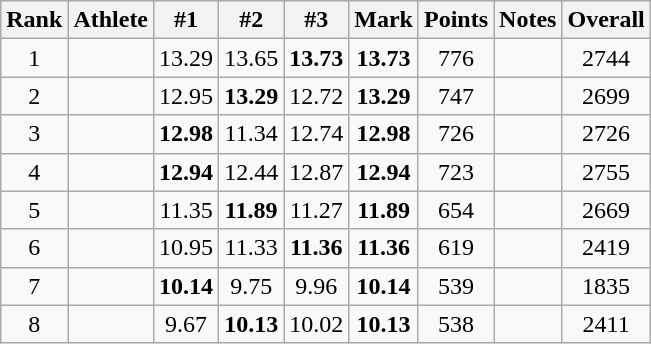<table class="wikitable sortable" style="text-align:center">
<tr>
<th>Rank</th>
<th>Athlete</th>
<th>#1</th>
<th>#2</th>
<th>#3</th>
<th>Mark</th>
<th>Points</th>
<th>Notes</th>
<th>Overall</th>
</tr>
<tr>
<td>1</td>
<td align="left"></td>
<td>13.29</td>
<td>13.65</td>
<td><strong>13.73</strong></td>
<td><strong>13.73</strong></td>
<td>776</td>
<td></td>
<td>2744</td>
</tr>
<tr>
<td>2</td>
<td align="left"></td>
<td>12.95</td>
<td><strong>13.29</strong></td>
<td>12.72</td>
<td><strong>13.29</strong></td>
<td>747</td>
<td></td>
<td>2699</td>
</tr>
<tr>
<td>3</td>
<td align="left"></td>
<td><strong>12.98</strong></td>
<td>11.34</td>
<td>12.74</td>
<td><strong>12.98</strong></td>
<td>726</td>
<td></td>
<td>2726</td>
</tr>
<tr>
<td>4</td>
<td align="left"></td>
<td><strong>12.94</strong></td>
<td>12.44</td>
<td>12.87</td>
<td><strong>12.94</strong></td>
<td>723</td>
<td></td>
<td>2755</td>
</tr>
<tr>
<td>5</td>
<td align="left"></td>
<td>11.35</td>
<td><strong>11.89</strong></td>
<td>11.27</td>
<td><strong>11.89</strong></td>
<td>654</td>
<td></td>
<td>2669</td>
</tr>
<tr>
<td>6</td>
<td align="left"></td>
<td>10.95</td>
<td>11.33</td>
<td><strong>11.36</strong></td>
<td><strong>11.36</strong></td>
<td>619</td>
<td></td>
<td>2419</td>
</tr>
<tr>
<td>7</td>
<td align="left"></td>
<td><strong>10.14</strong></td>
<td>9.75</td>
<td>9.96</td>
<td><strong>10.14</strong></td>
<td>539</td>
<td></td>
<td>1835</td>
</tr>
<tr>
<td>8</td>
<td align="left"></td>
<td>9.67</td>
<td><strong>10.13</strong></td>
<td>10.02</td>
<td><strong>10.13</strong></td>
<td>538</td>
<td></td>
<td>2411</td>
</tr>
</table>
